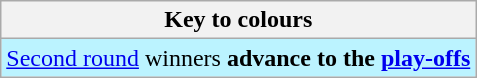<table class="wikitable">
<tr>
<th>Key to colours</th>
</tr>
<tr bgcolor=#BBF3FF>
<td><a href='#'>Second round</a> winners <strong>advance to the <a href='#'>play-offs</a></strong></td>
</tr>
</table>
